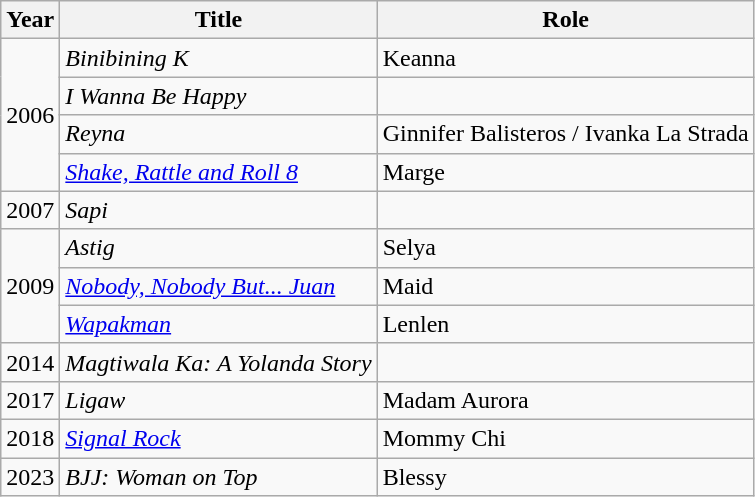<table class="wikitable sortable">
<tr>
<th>Year</th>
<th>Title</th>
<th>Role</th>
</tr>
<tr>
<td rowspan="4">2006</td>
<td><em>Binibining K</em></td>
<td>Keanna</td>
</tr>
<tr>
<td><em>I Wanna Be Happy</em></td>
<td></td>
</tr>
<tr>
<td><em>Reyna</em></td>
<td>Ginnifer Balisteros / Ivanka La Strada</td>
</tr>
<tr>
<td><em><a href='#'>Shake, Rattle and Roll 8</a></em></td>
<td>Marge</td>
</tr>
<tr>
<td>2007</td>
<td><em>Sapi</em></td>
<td></td>
</tr>
<tr>
<td rowspan="3">2009</td>
<td><em>Astig</em></td>
<td>Selya</td>
</tr>
<tr>
<td><em><a href='#'>Nobody, Nobody But... Juan</a></em></td>
<td>Maid</td>
</tr>
<tr>
<td><em><a href='#'>Wapakman</a></em></td>
<td>Lenlen</td>
</tr>
<tr>
<td>2014</td>
<td><em>Magtiwala Ka: A Yolanda Story</em></td>
<td></td>
</tr>
<tr>
<td>2017</td>
<td><em>Ligaw</em></td>
<td>Madam Aurora</td>
</tr>
<tr>
<td>2018</td>
<td><em><a href='#'>Signal Rock</a></em></td>
<td>Mommy Chi</td>
</tr>
<tr>
<td>2023</td>
<td><em>BJJ: Woman on Top</em></td>
<td>Blessy</td>
</tr>
</table>
